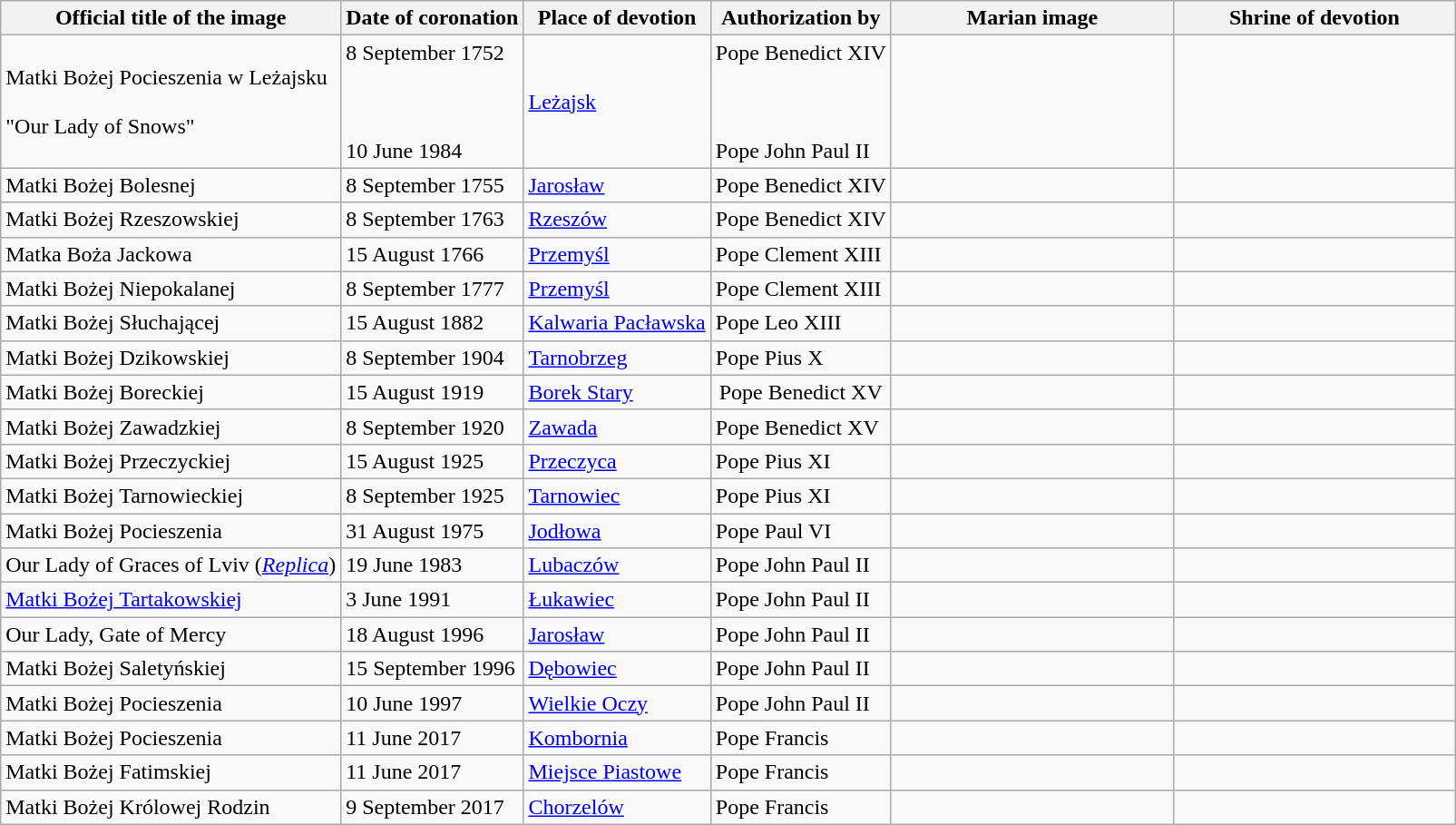<table class="wikitable sortable">
<tr>
<th>Official title of the image</th>
<th data-sort-type="date">Date of coronation</th>
<th>Place of devotion</th>
<th>Authorization by</th>
<th width=200px class=unsortable>Marian image</th>
<th width=200px class=unsortable>Shrine of devotion</th>
</tr>
<tr>
<td>Matki Bożej Pocieszenia w Leżajsku<br><br>"Our Lady of Snows"</td>
<td>8 September 1752 <br><br><br><br>10 June 1984</td>
<td><a href='#'>Leżajsk</a></td>
<td>Pope Benedict XIV <br><br><br><br>Pope John Paul II</td>
<td></td>
<td></td>
</tr>
<tr>
<td>Matki Bożej Bolesnej</td>
<td>8 September 1755</td>
<td><a href='#'>Jarosław</a></td>
<td>Pope Benedict XIV</td>
<td></td>
<td></td>
</tr>
<tr>
<td>Matki Bożej Rzeszowskiej</td>
<td>8 September 1763</td>
<td><a href='#'>Rzeszów</a></td>
<td>Pope Benedict XIV</td>
<td></td>
<td></td>
</tr>
<tr>
<td>Matka Boża Jackowa</td>
<td>15 August 1766</td>
<td><a href='#'>Przemyśl</a></td>
<td>Pope Clement XIII</td>
<td></td>
<td></td>
</tr>
<tr>
<td>Matki Bożej Niepokalanej</td>
<td>8 September 1777</td>
<td><a href='#'>Przemyśl</a></td>
<td>Pope Clement XIII</td>
<td></td>
<td></td>
</tr>
<tr>
<td>Matki Bożej Słuchającej</td>
<td>15 August 1882</td>
<td><a href='#'>Kalwaria Pacławska</a></td>
<td>Pope Leo XIII</td>
<td></td>
<td></td>
</tr>
<tr>
<td>Matki Bożej Dzikowskiej</td>
<td>8 September 1904</td>
<td><a href='#'>Tarnobrzeg</a></td>
<td>Pope Pius X</td>
<td></td>
<td></td>
</tr>
<tr>
<td>Matki Bożej Boreckiej</td>
<td>15 August 1919</td>
<td><a href='#'>Borek Stary</a></td>
<td style="text-align:center">Pope Benedict XV</td>
<td></td>
<td></td>
</tr>
<tr>
<td>Matki Bożej Zawadzkiej</td>
<td>8 September 1920</td>
<td><a href='#'>Zawada</a></td>
<td>Pope Benedict XV</td>
<td></td>
<td></td>
</tr>
<tr>
<td>Matki Bożej Przeczyckiej</td>
<td>15 August 1925</td>
<td><a href='#'>Przeczyca</a></td>
<td>Pope Pius XI</td>
<td></td>
<td></td>
</tr>
<tr>
<td>Matki Bożej Tarnowieckiej</td>
<td>8 September 1925</td>
<td><a href='#'>Tarnowiec</a></td>
<td>Pope Pius XI</td>
<td></td>
<td></td>
</tr>
<tr>
<td>Matki Bożej Pocieszenia</td>
<td>31 August 1975</td>
<td><a href='#'>Jodłowa</a></td>
<td>Pope Paul VI</td>
<td></td>
<td></td>
</tr>
<tr>
<td>Our Lady of Graces of Lviv (<em><a href='#'>Replica</a></em>)</td>
<td>19 June 1983</td>
<td><a href='#'>Lubaczów</a></td>
<td>Pope John Paul II</td>
<td></td>
<td></td>
</tr>
<tr>
<td><a href='#'>Matki Bożej Tartakowskiej</a></td>
<td>3 June 1991</td>
<td><a href='#'>Łukawiec</a></td>
<td>Pope John Paul II</td>
<td></td>
<td></td>
</tr>
<tr>
<td>Our Lady, Gate of Mercy</td>
<td>18 August 1996</td>
<td><a href='#'>Jarosław</a></td>
<td>Pope John Paul II</td>
<td></td>
<td></td>
</tr>
<tr>
<td>Matki Bożej Saletyńskiej</td>
<td>15 September 1996</td>
<td><a href='#'>Dębowiec</a></td>
<td>Pope John Paul II</td>
<td></td>
<td></td>
</tr>
<tr>
<td>Matki Bożej Pocieszenia</td>
<td>10 June 1997</td>
<td><a href='#'>Wielkie Oczy</a></td>
<td>Pope John Paul II</td>
<td></td>
<td></td>
</tr>
<tr>
<td>Matki Bożej Pocieszenia</td>
<td>11 June 2017</td>
<td><a href='#'>Kombornia</a></td>
<td>Pope Francis</td>
<td></td>
<td></td>
</tr>
<tr>
<td>Matki Bożej Fatimskiej</td>
<td>11 June 2017</td>
<td><a href='#'>Miejsce Piastowe</a></td>
<td>Pope Francis</td>
<td></td>
<td></td>
</tr>
<tr>
<td>Matki Bożej Królowej Rodzin</td>
<td>9 September 2017</td>
<td><a href='#'>Chorzelów</a></td>
<td>Pope Francis</td>
<td></td>
<td></td>
</tr>
</table>
